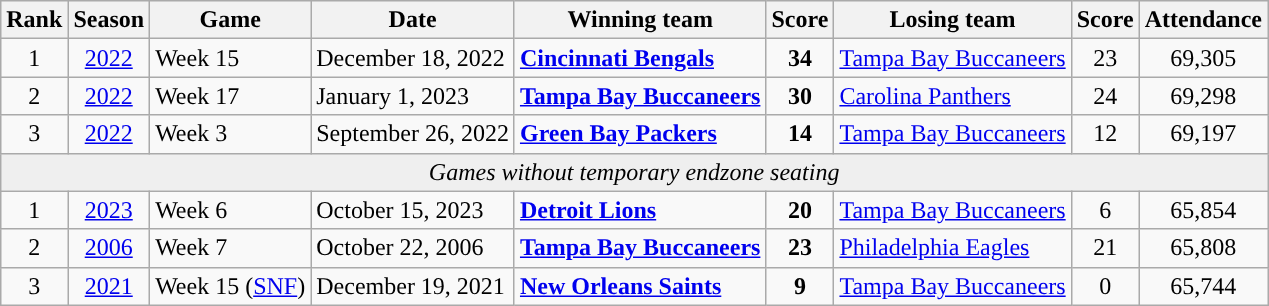<table class="wikitable">
<tr style="background:#efefef;">
<th style="text-align:center;">Rank</th>
<th style="text-align:center;">Season</th>
<th style="text-align:center;">Game</th>
<th style="text-align:center;">Date</th>
<th style="text-align:center;">Winning team</th>
<th style="text-align:center;">Score</th>
<th style="text-align:center;">Losing team</th>
<th style="text-align:center;">Score</th>
<th style="text-align:center;">Attendance</th>
</tr>
<tr>
<td align=center>1</td>
<td align=center><a href='#'>2022</a></td>
<td>Week 15</td>
<td>December 18, 2022</td>
<td><strong><a href='#'>Cincinnati Bengals</a></strong></td>
<td align=center><strong>34</strong></td>
<td><a href='#'>Tampa Bay Buccaneers</a></td>
<td align=center>23</td>
<td align=center>69,305</td>
</tr>
<tr>
<td align=center>2</td>
<td align=center><a href='#'>2022</a></td>
<td>Week 17</td>
<td>January 1, 2023</td>
<td><strong><a href='#'>Tampa Bay Buccaneers</a></strong></td>
<td align=center><strong>30</strong></td>
<td><a href='#'>Carolina Panthers</a></td>
<td align=center>24</td>
<td align=center>69,298</td>
</tr>
<tr>
<td align=center>3</td>
<td align=center><a href='#'>2022</a></td>
<td>Week 3</td>
<td>September 26, 2022</td>
<td><strong><a href='#'>Green Bay Packers</a></strong></td>
<td align=center><strong>14</strong></td>
<td><a href='#'>Tampa Bay Buccaneers</a></td>
<td align=center>12</td>
<td align=center>69,197</td>
</tr>
<tr style="background:#efefef;">
<td align=center colspan=9><em>Games without temporary endzone seating</em></td>
</tr>
<tr>
<td align=center>1</td>
<td align=center><a href='#'>2023</a></td>
<td>Week 6</td>
<td>October 15, 2023</td>
<td><strong><a href='#'>Detroit Lions</a></strong></td>
<td align=center><strong>20</strong></td>
<td><a href='#'>Tampa Bay Buccaneers</a></td>
<td align=center>6</td>
<td align=center>65,854</td>
</tr>
<tr>
<td align=center>2</td>
<td align=center><a href='#'>2006</a></td>
<td>Week 7</td>
<td>October 22, 2006</td>
<td><strong><a href='#'>Tampa Bay Buccaneers</a></strong></td>
<td align=center><strong>23</strong></td>
<td><a href='#'>Philadelphia Eagles</a></td>
<td align=center>21</td>
<td align=center>65,808</td>
</tr>
<tr>
<td align=center>3</td>
<td align=center><a href='#'>2021</a></td>
<td>Week 15 (<a href='#'>SNF</a>)</td>
<td>December 19, 2021</td>
<td><strong><a href='#'>New Orleans Saints</a></strong></td>
<td align=center><strong>9</strong></td>
<td><a href='#'>Tampa Bay Buccaneers</a></td>
<td align=center>0</td>
<td align=center>65,744</td>
</tr>
</table>
